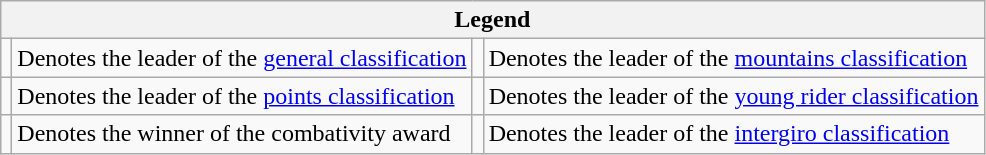<table class="wikitable">
<tr>
<th colspan="4">Legend</th>
</tr>
<tr>
<td></td>
<td>Denotes the leader of the <a href='#'>general classification</a></td>
<td></td>
<td>Denotes the leader of the <a href='#'>mountains classification</a></td>
</tr>
<tr>
<td></td>
<td>Denotes the leader of the <a href='#'>points classification</a></td>
<td></td>
<td>Denotes the leader of the <a href='#'>young rider classification</a></td>
</tr>
<tr>
<td></td>
<td>Denotes the winner of the combativity award</td>
<td></td>
<td>Denotes the leader of the <a href='#'>intergiro classification</a></td>
</tr>
</table>
